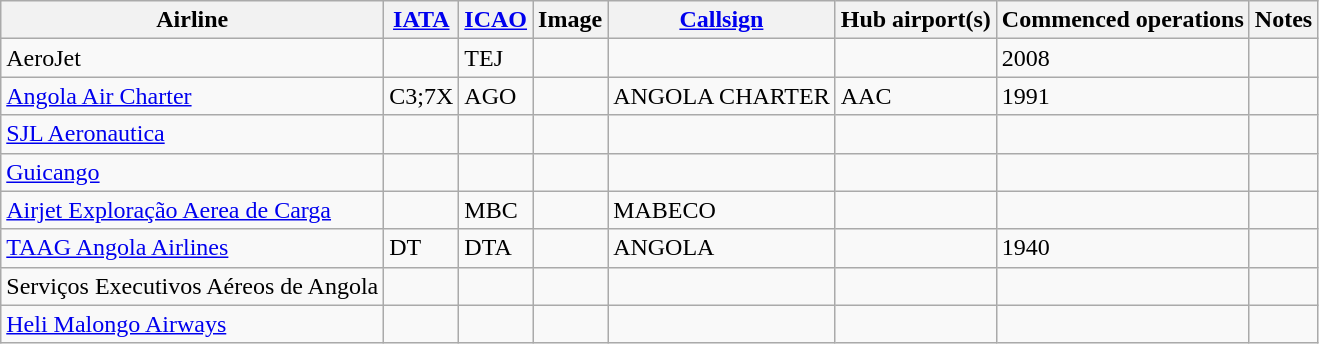<table class="wikitable sortable" style="border: 0; cellpadding: 2; cellspacing: 3;">
<tr valign="middle">
<th>Airline</th>
<th><a href='#'>IATA</a></th>
<th><a href='#'>ICAO</a></th>
<th>Image</th>
<th><a href='#'>Callsign</a></th>
<th>Hub airport(s)</th>
<th>Commenced operations</th>
<th class="unsortable">Notes</th>
</tr>
<tr>
<td>AeroJet</td>
<td></td>
<td>TEJ</td>
<td></td>
<td></td>
<td></td>
<td>2008</td>
<td></td>
</tr>
<tr>
<td><a href='#'>Angola Air Charter</a></td>
<td>C3;7X</td>
<td>AGO</td>
<td></td>
<td>ANGOLA CHARTER</td>
<td>AAC</td>
<td>1991</td>
<td></td>
</tr>
<tr>
<td><a href='#'>SJL Aeronautica</a></td>
<td></td>
<td></td>
<td></td>
<td></td>
<td></td>
<td></td>
<td></td>
</tr>
<tr>
<td><a href='#'>Guicango</a></td>
<td></td>
<td></td>
<td></td>
<td></td>
<td></td>
<td></td>
<td></td>
</tr>
<tr>
<td><a href='#'>Airjet Exploração Aerea de Carga</a></td>
<td></td>
<td>MBC</td>
<td></td>
<td>MABECO</td>
<td></td>
<td></td>
<td></td>
</tr>
<tr>
<td><a href='#'>TAAG Angola Airlines</a></td>
<td>DT</td>
<td>DTA</td>
<td></td>
<td>ANGOLA</td>
<td></td>
<td>1940</td>
<td></td>
</tr>
<tr>
<td>Serviços Executivos Aéreos de Angola</td>
<td></td>
<td></td>
<td></td>
<td></td>
<td></td>
<td></td>
<td></td>
</tr>
<tr>
<td><a href='#'>Heli Malongo Airways</a></td>
<td></td>
<td></td>
<td></td>
<td></td>
<td></td>
<td></td>
<td></td>
</tr>
<tr>
</tr>
</table>
